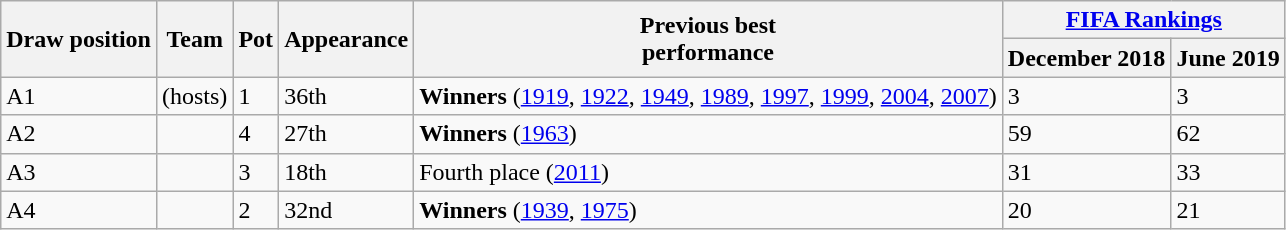<table class="wikitable sortable">
<tr>
<th rowspan=2>Draw position</th>
<th rowspan=2>Team</th>
<th rowspan=2>Pot</th>
<th rowspan=2 data-sort-type="number">Appearance</th>
<th rowspan=2>Previous best<br>performance</th>
<th colspan=2><a href='#'>FIFA Rankings</a></th>
</tr>
<tr>
<th>December 2018</th>
<th>June 2019</th>
</tr>
<tr>
<td>A1</td>
<td style=white-space:nowrap> (hosts)</td>
<td>1</td>
<td>36th</td>
<td data-sort-value="1.1"><strong>Winners</strong> (<a href='#'>1919</a>, <a href='#'>1922</a>, <a href='#'>1949</a>, <a href='#'>1989</a>, <a href='#'>1997</a>, <a href='#'>1999</a>, <a href='#'>2004</a>, <a href='#'>2007</a>)</td>
<td>3</td>
<td>3</td>
</tr>
<tr>
<td>A2</td>
<td style=white-space:nowrap></td>
<td>4</td>
<td>27th</td>
<td data-sort-value="1.3"><strong>Winners</strong> (<a href='#'>1963</a>)</td>
<td>59</td>
<td>62</td>
</tr>
<tr>
<td>A3</td>
<td style=white-space:nowrap></td>
<td>3</td>
<td>18th</td>
<td data-sort-value="4">Fourth place (<a href='#'>2011</a>)</td>
<td>31</td>
<td>33</td>
</tr>
<tr>
<td>A4</td>
<td style=white-space:nowrap></td>
<td>2</td>
<td>32nd</td>
<td data-sort-value="1.2"><strong>Winners</strong> (<a href='#'>1939</a>, <a href='#'>1975</a>)</td>
<td>20</td>
<td>21</td>
</tr>
</table>
